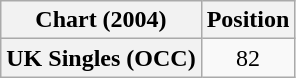<table class="wikitable plainrowheaders" style="text-align:center">
<tr>
<th>Chart (2004)</th>
<th>Position</th>
</tr>
<tr>
<th scope="row">UK Singles (OCC)</th>
<td>82</td>
</tr>
</table>
